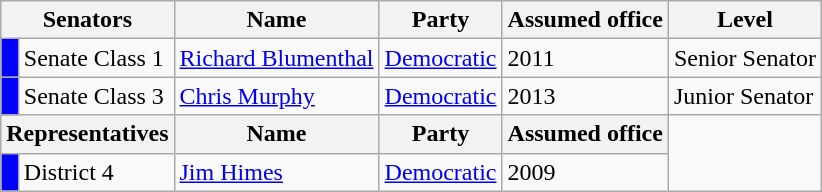<table class="wikitable">
<tr>
<th colspan="2" style="text-align:center; vertical-align:bottom;"><strong>Senators</strong></th>
<th style="text-align:center; vertical-align:bottom;"><strong>Name</strong></th>
<th style="text-align:center; vertical-align:bottom;"><strong>Party</strong></th>
<th style="text-align:center; vertical-align:bottom;"><strong>Assumed office</strong></th>
<th>Level</th>
</tr>
<tr>
<td style="background:blue;"> </td>
<td>Senate Class 1</td>
<td><a href='#'>Richard Blumenthal</a></td>
<td><a href='#'>Democratic</a></td>
<td>2011</td>
<td>Senior Senator</td>
</tr>
<tr>
<td style="background:blue;"> </td>
<td>Senate Class 3</td>
<td><a href='#'>Chris Murphy</a></td>
<td><a href='#'>Democratic</a></td>
<td>2013</td>
<td>Junior Senator</td>
</tr>
<tr>
<th colspan="2" style="text-align:center; vertical-align:bottom;"><strong>Representatives</strong></th>
<th style="text-align:center; vertical-align:bottom;"><strong>Name</strong></th>
<th style="text-align:center; vertical-align:bottom;"><strong>Party</strong></th>
<th style="text-align:center; vertical-align:bottom;"><strong>Assumed office</strong></th>
<td rowspan="2"></td>
</tr>
<tr>
<td style="background:blue;"> </td>
<td>District 4</td>
<td><a href='#'>Jim Himes</a></td>
<td><a href='#'>Democratic</a></td>
<td>2009</td>
</tr>
</table>
